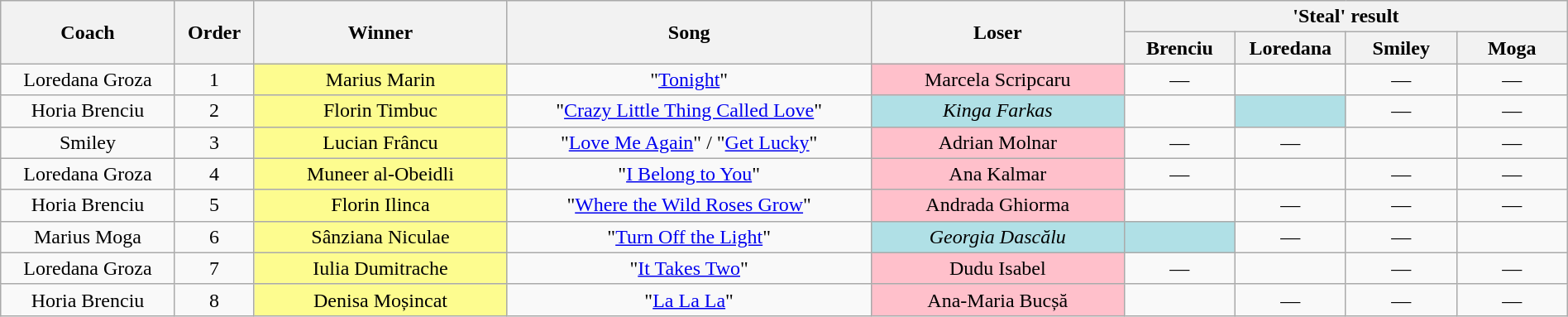<table class="wikitable" style="text-align: center; width:100%;">
<tr>
<th rowspan="2" style="width:11%;">Coach</th>
<th rowspan="2" style="width:05%;">Order</th>
<th rowspan="2" style="width:16%;">Winner</th>
<th rowspan="2" style="width:23%;">Song</th>
<th rowspan="2" style="width:16%;">Loser</th>
<th colspan="4" style="width:28%;">'Steal' result</th>
</tr>
<tr>
<th style="width:07%;">Brenciu</th>
<th style="width:07%;">Loredana</th>
<th style="width:07%;">Smiley</th>
<th style="width:07%;">Moga</th>
</tr>
<tr>
<td>Loredana Groza</td>
<td>1</td>
<td style="background:#FDFC8F;">Marius Marin</td>
<td>"<a href='#'>Tonight</a>"</td>
<td style="background:pink;">Marcela Scripcaru</td>
<td>—</td>
<td></td>
<td>—</td>
<td>—</td>
</tr>
<tr>
<td>Horia Brenciu</td>
<td>2</td>
<td style="background:#FDFC8F;">Florin Timbuc</td>
<td>"<a href='#'>Crazy Little Thing Called Love</a>"</td>
<td style="background:#B0E0E6;font-style:italic">Kinga Farkas</td>
<td></td>
<td style="background:#B0E0E6;"><strong></strong></td>
<td>—</td>
<td>—</td>
</tr>
<tr>
<td>Smiley</td>
<td>3</td>
<td style="background:#FDFC8F;">Lucian Frâncu</td>
<td>"<a href='#'>Love Me Again</a>" / "<a href='#'>Get Lucky</a>"</td>
<td style="background:pink;">Adrian Molnar</td>
<td>—</td>
<td>—</td>
<td></td>
<td>—</td>
</tr>
<tr>
<td>Loredana Groza</td>
<td>4</td>
<td style="background:#FDFC8F;">Muneer al-Obeidli</td>
<td>"<a href='#'>I Belong to You</a>"</td>
<td style="background:pink;">Ana Kalmar</td>
<td>—</td>
<td></td>
<td>—</td>
<td>—</td>
</tr>
<tr>
<td>Horia Brenciu</td>
<td>5</td>
<td style="background:#FDFC8F;">Florin Ilinca</td>
<td>"<a href='#'>Where the Wild Roses Grow</a>"</td>
<td style="background:pink;">Andrada Ghiorma</td>
<td></td>
<td>—</td>
<td>—</td>
<td>—</td>
</tr>
<tr>
<td>Marius Moga</td>
<td>6</td>
<td style="background:#FDFC8F;">Sânziana Niculae</td>
<td>"<a href='#'>Turn Off the Light</a>"</td>
<td style="background:#B0E0E6;font-style:italic">Georgia Dascălu</td>
<td style="background:#B0E0E6;"><strong></strong></td>
<td>—</td>
<td>—</td>
<td></td>
</tr>
<tr>
<td>Loredana Groza</td>
<td>7</td>
<td style="background:#FDFC8F;">Iulia Dumitrache</td>
<td>"<a href='#'>It Takes Two</a>"</td>
<td style="background:pink;">Dudu Isabel</td>
<td>—</td>
<td></td>
<td>—</td>
<td>—</td>
</tr>
<tr>
<td>Horia Brenciu</td>
<td>8</td>
<td style="background:#FDFC8F;">Denisa Moșincat</td>
<td>"<a href='#'>La La La</a>"</td>
<td style="background:pink;">Ana-Maria Bucșă</td>
<td></td>
<td>—</td>
<td>—</td>
<td>—</td>
</tr>
</table>
